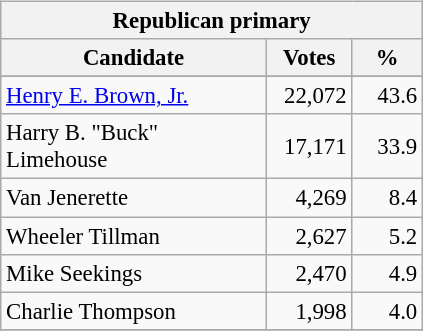<table class="wikitable" align="left" style="margin: 1em 1em 1em 0; font-size: 95%;">
<tr>
<th colspan="3">Republican primary</th>
</tr>
<tr>
<th colspan="1" style="width: 170px">Candidate</th>
<th style="width: 50px">Votes</th>
<th style="width: 40px">%</th>
</tr>
<tr>
</tr>
<tr>
<td><a href='#'>Henry E. Brown, Jr.</a></td>
<td align="right">22,072</td>
<td align="right">43.6</td>
</tr>
<tr>
<td>Harry B. "Buck" Limehouse</td>
<td align="right">17,171</td>
<td align="right">33.9</td>
</tr>
<tr>
<td>Van Jenerette</td>
<td align="right">4,269</td>
<td align="right">8.4</td>
</tr>
<tr>
<td>Wheeler Tillman</td>
<td align="right">2,627</td>
<td align="right">5.2</td>
</tr>
<tr>
<td>Mike Seekings</td>
<td align="right">2,470</td>
<td align="right">4.9</td>
</tr>
<tr>
<td>Charlie Thompson</td>
<td align="right">1,998</td>
<td align="right">4.0</td>
</tr>
<tr>
</tr>
</table>
